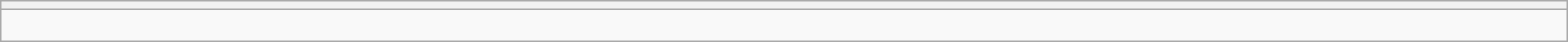<table style="width:100%" class="wikitable collapsible collapsed">
<tr>
<th></th>
</tr>
<tr>
<td><br>




</td>
</tr>
</table>
